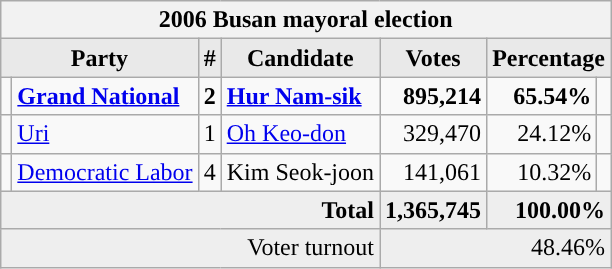<table class="wikitable">
<tr>
<th colspan="7">2006 Busan mayoral election</th>
</tr>
<tr>
<th style="background-color:#E9E9E9" colspan=2>Party</th>
<th style="background-color:#E9E9E9">#</th>
<th style="background-color:#E9E9E9">Candidate</th>
<th style="background-color:#E9E9E9">Votes</th>
<th style="background-color:#E9E9E9" colspan=2>Percentage</th>
</tr>
<tr style="font-weight:bold">
<td></td>
<td align=left><a href='#'>Grand National</a></td>
<td align=center>2</td>
<td align=left><a href='#'>Hur Nam-sik</a></td>
<td align=right>895,214</td>
<td align=right>65.54%</td>
<td align=right></td>
</tr>
<tr>
<td></td>
<td align=left><a href='#'>Uri</a></td>
<td align=center>1</td>
<td align=left><a href='#'>Oh Keo-don</a></td>
<td align=right>329,470</td>
<td align=right>24.12%</td>
<td align=right></td>
</tr>
<tr>
<td></td>
<td align=left><a href='#'>Democratic Labor</a></td>
<td align=center>4</td>
<td align=left>Kim Seok-joon</td>
<td align=right>141,061</td>
<td align=right>10.32%</td>
<td align=right></td>
</tr>
<tr bgcolor="#EEEEEE" style="font-weight:bold">
<td colspan="4" align=right>Total</td>
<td align=right>1,365,745</td>
<td align=right colspan=2>100.00%</td>
</tr>
<tr bgcolor="#EEEEEE">
<td colspan="4" align="right">Voter turnout</td>
<td colspan="3" align="right">48.46%</td>
</tr>
</table>
